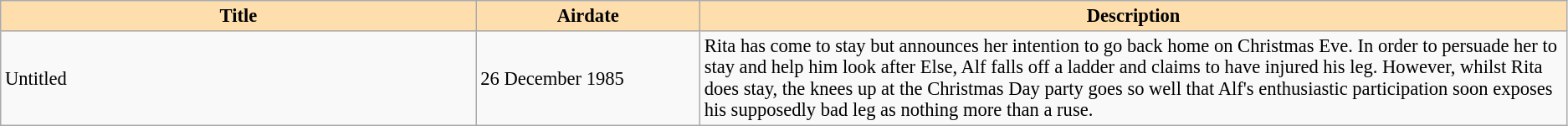<table class="wikitable" border=1 style="font-size: 94%">
<tr>
<th style="background:#ffdead" width=17%>Title</th>
<th style="background:#ffdead" width=8%>Airdate</th>
<th style="background:#ffdead" width=31%>Description</th>
</tr>
<tr>
<td>Untitled</td>
<td>26 December 1985</td>
<td>Rita has come to stay but announces her intention to go back home on Christmas Eve. In order to persuade her to stay and help him look after Else, Alf falls off a ladder and claims to have injured his leg. However, whilst Rita does stay, the knees up at the Christmas Day party goes so well that Alf's enthusiastic participation soon exposes his supposedly bad leg as nothing more than a ruse.</td>
</tr>
</table>
